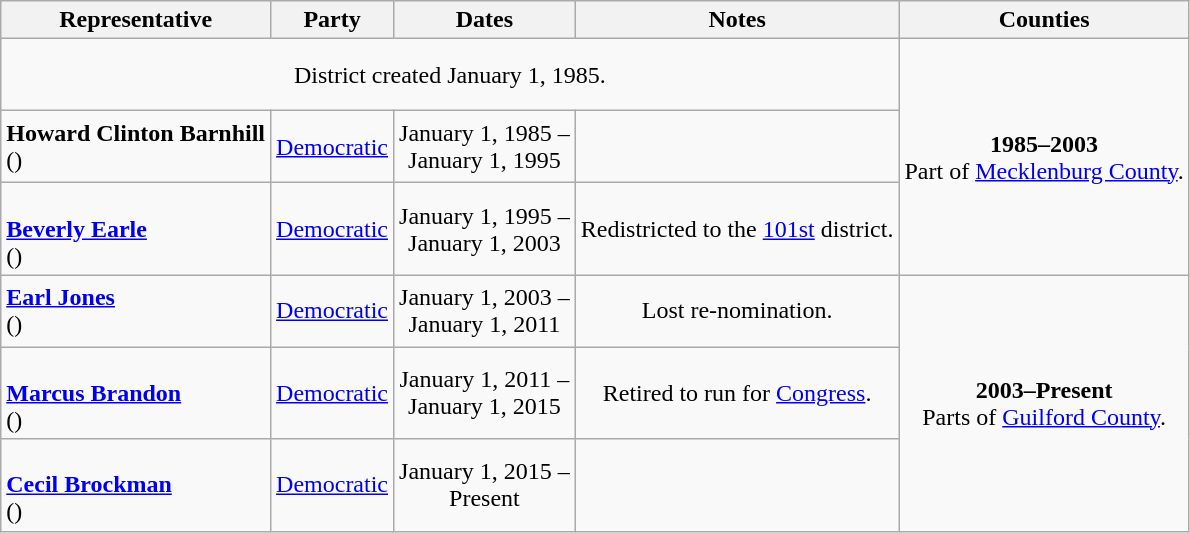<table class=wikitable style="text-align:center">
<tr>
<th>Representative</th>
<th>Party</th>
<th>Dates</th>
<th>Notes</th>
<th>Counties</th>
</tr>
<tr style="height:3em">
<td colspan=4>District created January 1, 1985.</td>
<td rowspan=3><strong>1985–2003</strong> <br> Part of <a href='#'>Mecklenburg County</a>.</td>
</tr>
<tr style="height:3em">
<td align=left><strong>Howard Clinton Barnhill</strong><br>()</td>
<td><a href='#'>Democratic</a></td>
<td nowrap>January 1, 1985 – <br> January 1, 1995</td>
<td></td>
</tr>
<tr style="height:3em">
<td align=left><br><strong><a href='#'>Beverly Earle</a></strong><br>()</td>
<td><a href='#'>Democratic</a></td>
<td nowrap>January 1, 1995 – <br> January 1, 2003</td>
<td>Redistricted to the <a href='#'>101st</a> district.</td>
</tr>
<tr style="height:3em">
<td align=left><strong><a href='#'>Earl Jones</a></strong><br>()</td>
<td><a href='#'>Democratic</a></td>
<td nowrap>January 1, 2003 – <br> January 1, 2011</td>
<td>Lost re-nomination.</td>
<td rowspan=3><strong>2003–Present</strong> <br> Parts of <a href='#'>Guilford County</a>.<br></td>
</tr>
<tr style="height:3em">
<td align=left><br><strong><a href='#'>Marcus Brandon</a></strong><br>()</td>
<td><a href='#'>Democratic</a></td>
<td nowrap>January 1, 2011 – <br> January 1, 2015</td>
<td>Retired to run for <a href='#'>Congress</a>.</td>
</tr>
<tr style="height:3em">
<td align=left><br><strong><a href='#'>Cecil Brockman</a></strong><br>()</td>
<td><a href='#'>Democratic</a></td>
<td nowrap>January 1, 2015 – <br> Present</td>
<td></td>
</tr>
</table>
